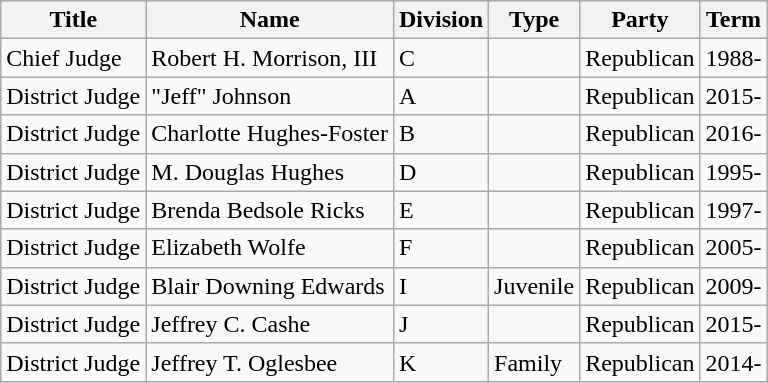<table class = "wikitable">
<tr>
<th>Title</th>
<th>Name</th>
<th>Division</th>
<th>Type</th>
<th>Party</th>
<th>Term</th>
</tr>
<tr>
<td>Chief Judge</td>
<td>Robert H. Morrison, III</td>
<td>C</td>
<td></td>
<td>Republican</td>
<td>1988-</td>
</tr>
<tr>
<td>District Judge</td>
<td>"Jeff" Johnson</td>
<td>A</td>
<td></td>
<td>Republican</td>
<td>2015-</td>
</tr>
<tr>
<td>District Judge</td>
<td>Charlotte Hughes-Foster</td>
<td>B</td>
<td></td>
<td>Republican</td>
<td>2016-</td>
</tr>
<tr>
<td>District Judge</td>
<td>M. Douglas Hughes</td>
<td>D</td>
<td></td>
<td>Republican</td>
<td>1995-</td>
</tr>
<tr>
<td>District Judge</td>
<td>Brenda Bedsole Ricks</td>
<td>E</td>
<td></td>
<td>Republican</td>
<td>1997-</td>
</tr>
<tr>
<td>District Judge</td>
<td>Elizabeth Wolfe</td>
<td>F</td>
<td></td>
<td>Republican</td>
<td>2005-</td>
</tr>
<tr>
<td>District Judge</td>
<td>Blair Downing Edwards</td>
<td>I</td>
<td>Juvenile</td>
<td>Republican</td>
<td>2009-</td>
</tr>
<tr>
<td>District Judge</td>
<td>Jeffrey C. Cashe</td>
<td>J</td>
<td></td>
<td>Republican</td>
<td>2015-</td>
</tr>
<tr>
<td>District Judge</td>
<td>Jeffrey T. Oglesbee</td>
<td>K</td>
<td>Family</td>
<td>Republican</td>
<td>2014-</td>
</tr>
</table>
